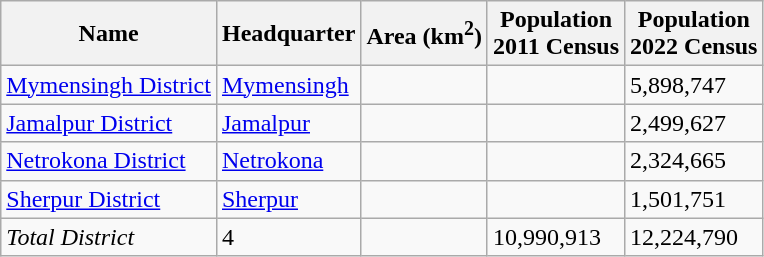<table class="wikitable sortable" style="margin-bottom: 0;">
<tr>
<th>Name</th>
<th>Headquarter</th>
<th>Area (km<sup>2</sup>)</th>
<th>Population <br> 2011 Census</th>
<th>Population<br>2022 Census</th>
</tr>
<tr>
<td><a href='#'>Mymensingh District</a></td>
<td><a href='#'>Mymensingh</a></td>
<td align="right"></td>
<td></td>
<td>5,898,747</td>
</tr>
<tr>
<td><a href='#'>Jamalpur District</a></td>
<td><a href='#'>Jamalpur</a></td>
<td align="right"></td>
<td></td>
<td>2,499,627</td>
</tr>
<tr>
<td><a href='#'>Netrokona District</a></td>
<td><a href='#'>Netrokona</a></td>
<td align="right"></td>
<td></td>
<td>2,324,665</td>
</tr>
<tr>
<td><a href='#'>Sherpur District</a></td>
<td><a href='#'>Sherpur</a></td>
<td align="right"></td>
<td></td>
<td>1,501,751</td>
</tr>
<tr>
<td><em>Total District</em></td>
<td>4</td>
<td align="right"></td>
<td>10,990,913</td>
<td>12,224,790</td>
</tr>
</table>
